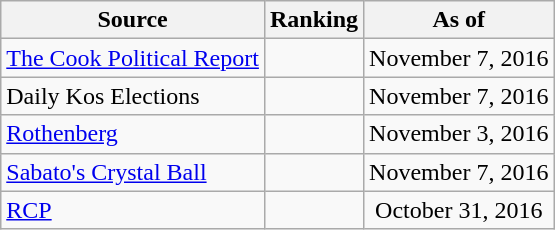<table class="wikitable" style="text-align:center">
<tr>
<th>Source</th>
<th>Ranking</th>
<th>As of</th>
</tr>
<tr>
<td align=left><a href='#'>The Cook Political Report</a></td>
<td></td>
<td>November 7, 2016</td>
</tr>
<tr>
<td align=left>Daily Kos Elections</td>
<td></td>
<td>November 7, 2016</td>
</tr>
<tr>
<td align=left><a href='#'>Rothenberg</a></td>
<td></td>
<td>November 3, 2016</td>
</tr>
<tr>
<td align=left><a href='#'>Sabato's Crystal Ball</a></td>
<td></td>
<td>November 7, 2016</td>
</tr>
<tr>
<td align="left"><a href='#'>RCP</a></td>
<td></td>
<td>October 31, 2016</td>
</tr>
</table>
